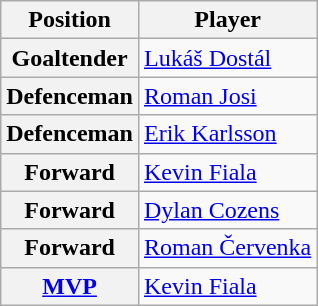<table class="wikitable plainrowheaders">
<tr>
<th scope="col">Position</th>
<th scope="col">Player</th>
</tr>
<tr>
<th scope="row">Goaltender</th>
<td> <a href='#'>Lukáš Dostál</a></td>
</tr>
<tr>
<th scope="row">Defenceman</th>
<td> <a href='#'>Roman Josi</a></td>
</tr>
<tr>
<th scope="row">Defenceman</th>
<td> <a href='#'>Erik Karlsson</a></td>
</tr>
<tr>
<th scope="row">Forward</th>
<td> <a href='#'>Kevin Fiala</a></td>
</tr>
<tr>
<th scope="row">Forward</th>
<td> <a href='#'>Dylan Cozens</a></td>
</tr>
<tr>
<th scope="row">Forward</th>
<td> <a href='#'>Roman Červenka</a></td>
</tr>
<tr>
<th scope="row"><a href='#'>MVP</a></th>
<td> <a href='#'>Kevin Fiala</a></td>
</tr>
</table>
